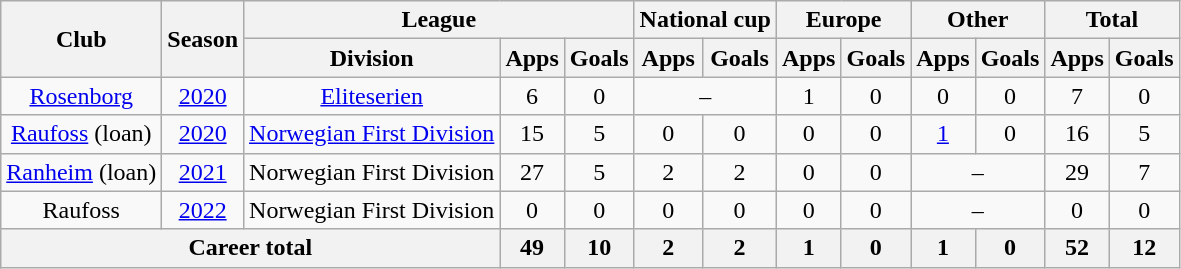<table class="wikitable" style="text-align: center;">
<tr>
<th rowspan="2">Club</th>
<th rowspan="2">Season</th>
<th colspan="3">League</th>
<th colspan="2">National cup</th>
<th colspan="2">Europe</th>
<th colspan="2">Other</th>
<th colspan="2">Total</th>
</tr>
<tr>
<th>Division</th>
<th>Apps</th>
<th>Goals</th>
<th>Apps</th>
<th>Goals</th>
<th>Apps</th>
<th>Goals</th>
<th>Apps</th>
<th>Goals</th>
<th>Apps</th>
<th>Goals</th>
</tr>
<tr>
<td><a href='#'>Rosenborg</a></td>
<td><a href='#'>2020</a></td>
<td><a href='#'>Eliteserien</a></td>
<td>6</td>
<td>0</td>
<td colspan=2>–</td>
<td>1</td>
<td>0</td>
<td>0</td>
<td>0</td>
<td>7</td>
<td>0</td>
</tr>
<tr>
<td><a href='#'>Raufoss</a> (loan)</td>
<td><a href='#'>2020</a></td>
<td><a href='#'>Norwegian First Division</a></td>
<td>15</td>
<td>5</td>
<td>0</td>
<td>0</td>
<td>0</td>
<td>0</td>
<td><a href='#'>1</a></td>
<td>0</td>
<td>16</td>
<td>5</td>
</tr>
<tr>
<td><a href='#'>Ranheim</a> (loan)</td>
<td><a href='#'>2021</a></td>
<td>Norwegian First Division</td>
<td>27</td>
<td>5</td>
<td>2</td>
<td>2</td>
<td>0</td>
<td>0</td>
<td colspan=2>–</td>
<td>29</td>
<td>7</td>
</tr>
<tr>
<td>Raufoss</td>
<td><a href='#'>2022</a></td>
<td>Norwegian First Division</td>
<td>0</td>
<td>0</td>
<td>0</td>
<td>0</td>
<td>0</td>
<td>0</td>
<td colspan=2>–</td>
<td>0</td>
<td>0</td>
</tr>
<tr>
<th colspan="3">Career total</th>
<th>49</th>
<th>10</th>
<th>2</th>
<th>2</th>
<th>1</th>
<th>0</th>
<th>1</th>
<th>0</th>
<th>52</th>
<th>12</th>
</tr>
</table>
